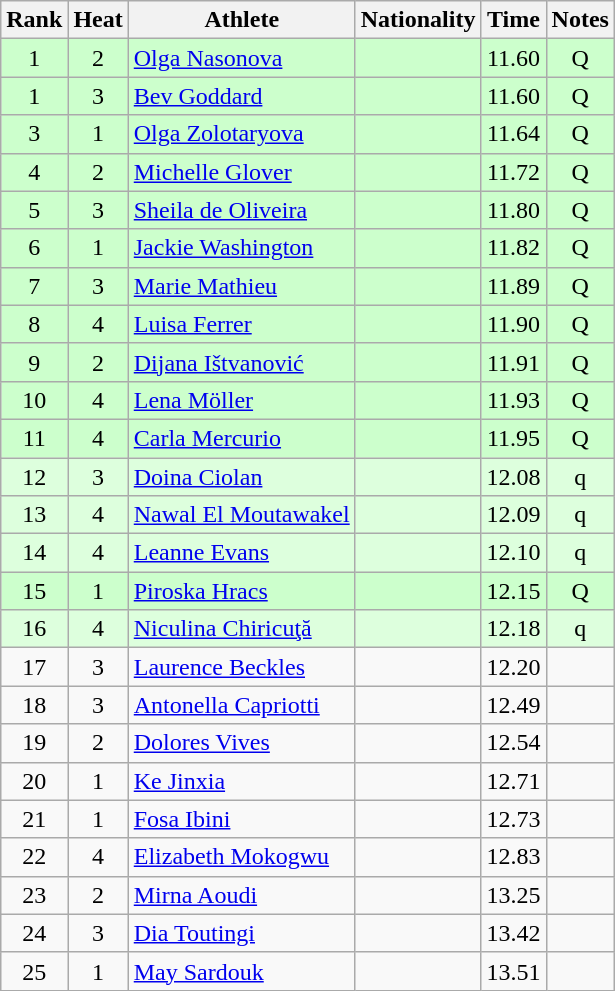<table class="wikitable sortable" style="text-align:center">
<tr>
<th>Rank</th>
<th>Heat</th>
<th>Athlete</th>
<th>Nationality</th>
<th>Time</th>
<th>Notes</th>
</tr>
<tr bgcolor=ccffcc>
<td>1</td>
<td>2</td>
<td align=left><a href='#'>Olga Nasonova</a></td>
<td align=left></td>
<td>11.60</td>
<td>Q</td>
</tr>
<tr bgcolor=ccffcc>
<td>1</td>
<td>3</td>
<td align=left><a href='#'>Bev Goddard</a></td>
<td align=left></td>
<td>11.60</td>
<td>Q</td>
</tr>
<tr bgcolor=ccffcc>
<td>3</td>
<td>1</td>
<td align=left><a href='#'>Olga Zolotaryova</a></td>
<td align=left></td>
<td>11.64</td>
<td>Q</td>
</tr>
<tr bgcolor=ccffcc>
<td>4</td>
<td>2</td>
<td align=left><a href='#'>Michelle Glover</a></td>
<td align=left></td>
<td>11.72</td>
<td>Q</td>
</tr>
<tr bgcolor=ccffcc>
<td>5</td>
<td>3</td>
<td align=left><a href='#'>Sheila de Oliveira</a></td>
<td align=left></td>
<td>11.80</td>
<td>Q</td>
</tr>
<tr bgcolor=ccffcc>
<td>6</td>
<td>1</td>
<td align=left><a href='#'>Jackie Washington</a></td>
<td align=left></td>
<td>11.82</td>
<td>Q</td>
</tr>
<tr bgcolor=ccffcc>
<td>7</td>
<td>3</td>
<td align=left><a href='#'>Marie Mathieu</a></td>
<td align=left></td>
<td>11.89</td>
<td>Q</td>
</tr>
<tr bgcolor=ccffcc>
<td>8</td>
<td>4</td>
<td align=left><a href='#'>Luisa Ferrer</a></td>
<td align=left></td>
<td>11.90</td>
<td>Q</td>
</tr>
<tr bgcolor=ccffcc>
<td>9</td>
<td>2</td>
<td align=left><a href='#'>Dijana Ištvanović</a></td>
<td align=left></td>
<td>11.91</td>
<td>Q</td>
</tr>
<tr bgcolor=ccffcc>
<td>10</td>
<td>4</td>
<td align=left><a href='#'>Lena Möller</a></td>
<td align=left></td>
<td>11.93</td>
<td>Q</td>
</tr>
<tr bgcolor=ccffcc>
<td>11</td>
<td>4</td>
<td align=left><a href='#'>Carla Mercurio</a></td>
<td align=left></td>
<td>11.95</td>
<td>Q</td>
</tr>
<tr bgcolor=ddffdd>
<td>12</td>
<td>3</td>
<td align=left><a href='#'>Doina Ciolan</a></td>
<td align=left></td>
<td>12.08</td>
<td>q</td>
</tr>
<tr bgcolor=ddffdd>
<td>13</td>
<td>4</td>
<td align=left><a href='#'>Nawal El Moutawakel</a></td>
<td align=left></td>
<td>12.09</td>
<td>q</td>
</tr>
<tr bgcolor=ddffdd>
<td>14</td>
<td>4</td>
<td align=left><a href='#'>Leanne Evans</a></td>
<td align=left></td>
<td>12.10</td>
<td>q</td>
</tr>
<tr bgcolor=ccffcc>
<td>15</td>
<td>1</td>
<td align=left><a href='#'>Piroska Hracs</a></td>
<td align=left></td>
<td>12.15</td>
<td>Q</td>
</tr>
<tr bgcolor=ddffdd>
<td>16</td>
<td>4</td>
<td align=left><a href='#'>Niculina Chiricuţă</a></td>
<td align=left></td>
<td>12.18</td>
<td>q</td>
</tr>
<tr>
<td>17</td>
<td>3</td>
<td align=left><a href='#'>Laurence Beckles</a></td>
<td align=left></td>
<td>12.20</td>
<td></td>
</tr>
<tr>
<td>18</td>
<td>3</td>
<td align=left><a href='#'>Antonella Capriotti</a></td>
<td align=left></td>
<td>12.49</td>
<td></td>
</tr>
<tr>
<td>19</td>
<td>2</td>
<td align=left><a href='#'>Dolores Vives</a></td>
<td align=left></td>
<td>12.54</td>
<td></td>
</tr>
<tr>
<td>20</td>
<td>1</td>
<td align=left><a href='#'>Ke Jinxia</a></td>
<td align=left></td>
<td>12.71</td>
<td></td>
</tr>
<tr>
<td>21</td>
<td>1</td>
<td align=left><a href='#'>Fosa Ibini</a></td>
<td align=left></td>
<td>12.73</td>
<td></td>
</tr>
<tr>
<td>22</td>
<td>4</td>
<td align=left><a href='#'>Elizabeth Mokogwu</a></td>
<td align=left></td>
<td>12.83</td>
<td></td>
</tr>
<tr>
<td>23</td>
<td>2</td>
<td align=left><a href='#'>Mirna Aoudi</a></td>
<td align=left></td>
<td>13.25</td>
<td></td>
</tr>
<tr>
<td>24</td>
<td>3</td>
<td align=left><a href='#'>Dia Toutingi</a></td>
<td align=left></td>
<td>13.42</td>
<td></td>
</tr>
<tr>
<td>25</td>
<td>1</td>
<td align=left><a href='#'>May Sardouk</a></td>
<td align=left></td>
<td>13.51</td>
<td></td>
</tr>
</table>
